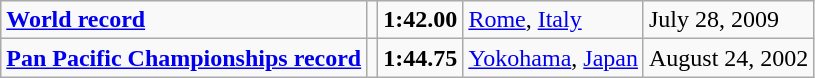<table class="wikitable">
<tr>
<td><strong><a href='#'>World record</a></strong></td>
<td></td>
<td><strong>1:42.00</strong></td>
<td><a href='#'>Rome</a>, <a href='#'>Italy</a></td>
<td>July 28, 2009</td>
</tr>
<tr>
<td><strong><a href='#'>Pan Pacific Championships record</a></strong></td>
<td></td>
<td><strong>1:44.75</strong></td>
<td><a href='#'>Yokohama</a>, <a href='#'>Japan</a></td>
<td>August 24, 2002</td>
</tr>
</table>
